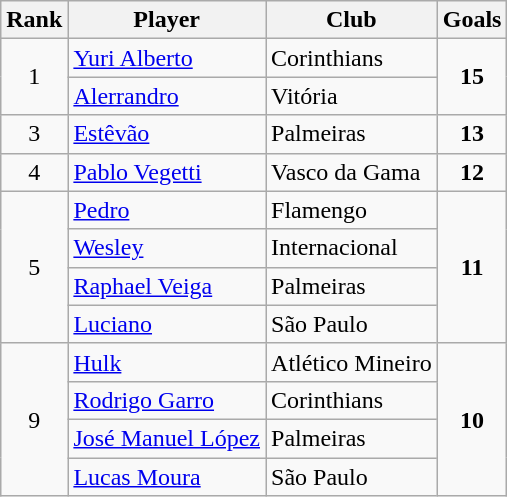<table class="wikitable" style="text-align:center">
<tr>
<th>Rank</th>
<th>Player</th>
<th>Club</th>
<th>Goals</th>
</tr>
<tr>
<td rowspan="2">1</td>
<td align="left"> <a href='#'>Yuri Alberto</a></td>
<td align="left">Corinthians</td>
<td rowspan="2"><strong>15</strong></td>
</tr>
<tr>
<td align="left"> <a href='#'>Alerrandro</a></td>
<td align="left">Vitória</td>
</tr>
<tr>
<td>3</td>
<td align="left"> <a href='#'>Estêvão</a></td>
<td align="left">Palmeiras</td>
<td><strong>13</strong></td>
</tr>
<tr>
<td>4</td>
<td align="left"> <a href='#'>Pablo Vegetti</a></td>
<td align="left">Vasco da Gama</td>
<td><strong>12</strong></td>
</tr>
<tr>
<td rowspan="4">5</td>
<td align="left"> <a href='#'>Pedro</a></td>
<td align="left">Flamengo</td>
<td rowspan="4"><strong>11</strong></td>
</tr>
<tr>
<td align="left"> <a href='#'>Wesley</a></td>
<td align="left">Internacional</td>
</tr>
<tr>
<td align="left"> <a href='#'>Raphael Veiga</a></td>
<td align="left">Palmeiras</td>
</tr>
<tr>
<td align="left"> <a href='#'>Luciano</a></td>
<td align="left">São Paulo</td>
</tr>
<tr>
<td rowspan="4">9</td>
<td align="left"> <a href='#'>Hulk</a></td>
<td align="left">Atlético Mineiro</td>
<td rowspan="4"><strong>10</strong></td>
</tr>
<tr>
<td align="left"> <a href='#'>Rodrigo Garro</a></td>
<td align="left">Corinthians</td>
</tr>
<tr>
<td align="left"> <a href='#'>José Manuel López</a></td>
<td align="left">Palmeiras</td>
</tr>
<tr>
<td align="left"> <a href='#'>Lucas Moura</a></td>
<td align="left">São Paulo</td>
</tr>
</table>
